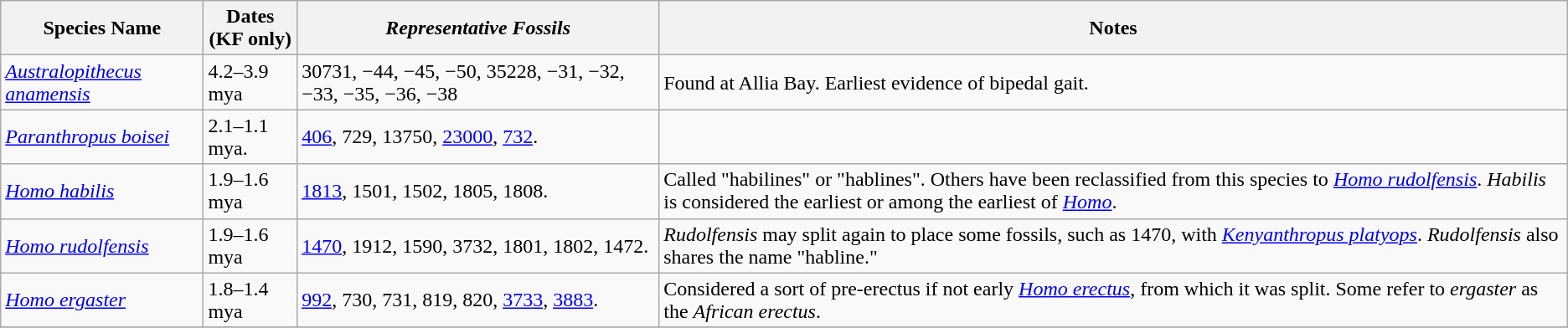<table class="wikitable">
<tr>
<th><strong>Species Name</strong></th>
<th><strong>Dates<br>(KF only)</strong></th>
<th><em>Representative Fossils</em></th>
<th><strong>Notes</strong></th>
</tr>
<tr>
<td><em><a href='#'>Australopithecus anamensis</a></em></td>
<td>4.2–3.9 mya</td>
<td>30731, −44, −45, −50, 35228, −31, −32, −33, −35, −36, −38</td>
<td>Found at Allia Bay. Earliest evidence of bipedal gait.</td>
</tr>
<tr>
<td><em><a href='#'>Paranthropus boisei</a></em></td>
<td>2.1–1.1 mya.</td>
<td><a href='#'>406</a>, 729, 13750, <a href='#'>23000</a>, <a href='#'>732</a>.</td>
<td></td>
</tr>
<tr>
<td><em><a href='#'>Homo habilis</a></em></td>
<td>1.9–1.6 mya</td>
<td><a href='#'>1813</a>, 1501, 1502, 1805, 1808.</td>
<td>Called "habilines" or "hablines". Others have been reclassified from this species to <em><a href='#'>Homo rudolfensis</a></em>. <em>Habilis</em> is considered the earliest or among the earliest of <em><a href='#'>Homo</a></em>.</td>
</tr>
<tr>
<td><em><a href='#'>Homo rudolfensis</a></em></td>
<td>1.9–1.6 mya</td>
<td><a href='#'>1470</a>, 1912, 1590, 3732, 1801, 1802, 1472.</td>
<td><em>Rudolfensis</em> may split again to place some fossils, such as 1470, with <em><a href='#'>Kenyanthropus platyops</a></em>. <em>Rudolfensis</em> also shares the name "habline."</td>
</tr>
<tr>
<td><em><a href='#'>Homo ergaster</a></em></td>
<td>1.8–1.4 mya</td>
<td><a href='#'>992</a>, 730, 731, 819, 820, <a href='#'>3733</a>, <a href='#'>3883</a>.</td>
<td>Considered a sort of pre-erectus if not early <em><a href='#'>Homo erectus</a></em>, from which it was split. Some refer to <em>ergaster</em> as the <em>African erectus</em>.</td>
</tr>
<tr>
</tr>
</table>
